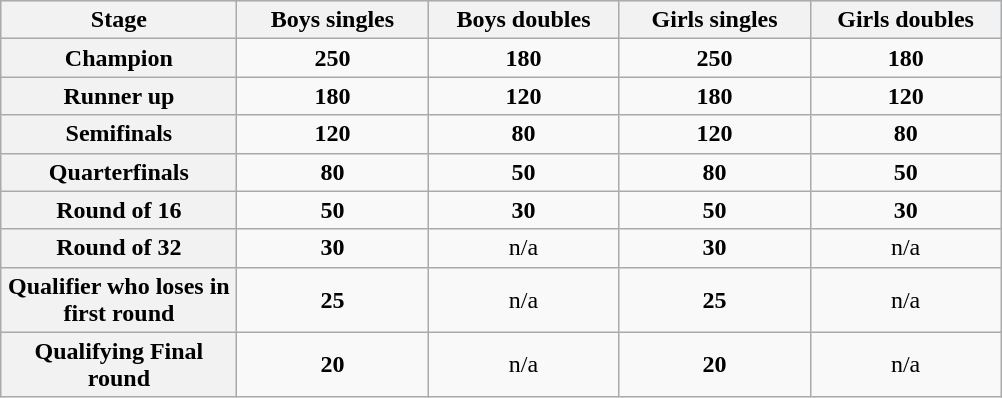<table class="wikitable" style="margin:1em auto;">
<tr style="background:#d1e4fd;">
<th style="width:150px;">Stage</th>
<th style="width:120px;">Boys singles</th>
<th style="width:120px;">Boys doubles</th>
<th style="width:120px;">Girls singles</th>
<th style="width:120px;">Girls doubles</th>
</tr>
<tr style="text-align:center;">
<th>Champion</th>
<td><strong>250</strong></td>
<td><strong>180</strong></td>
<td><strong>250</strong></td>
<td><strong>180</strong></td>
</tr>
<tr style="text-align:center;">
<th>Runner up</th>
<td><strong>180</strong></td>
<td><strong>120</strong></td>
<td><strong>180</strong></td>
<td><strong>120</strong></td>
</tr>
<tr style="text-align:center;">
<th>Semifinals</th>
<td><strong>120</strong></td>
<td><strong>80</strong></td>
<td><strong>120</strong></td>
<td><strong>80</strong></td>
</tr>
<tr style="text-align:center;">
<th>Quarterfinals</th>
<td><strong>80</strong></td>
<td><strong>50</strong></td>
<td><strong>80</strong></td>
<td><strong>50</strong></td>
</tr>
<tr style="text-align:center;">
<th>Round of 16</th>
<td><strong>50</strong></td>
<td><strong>30</strong></td>
<td><strong>50</strong></td>
<td><strong>30</strong></td>
</tr>
<tr style="text-align:center;">
<th>Round of 32</th>
<td><strong>30</strong></td>
<td>n/a</td>
<td><strong>30</strong></td>
<td>n/a</td>
</tr>
<tr style="text-align:center;">
<th>Qualifier who loses in first round</th>
<td><strong>25</strong></td>
<td>n/a</td>
<td><strong>25</strong></td>
<td>n/a</td>
</tr>
<tr style="text-align:center;">
<th>Qualifying Final round</th>
<td><strong>20</strong></td>
<td>n/a</td>
<td><strong>20 </strong></td>
<td>n/a</td>
</tr>
</table>
